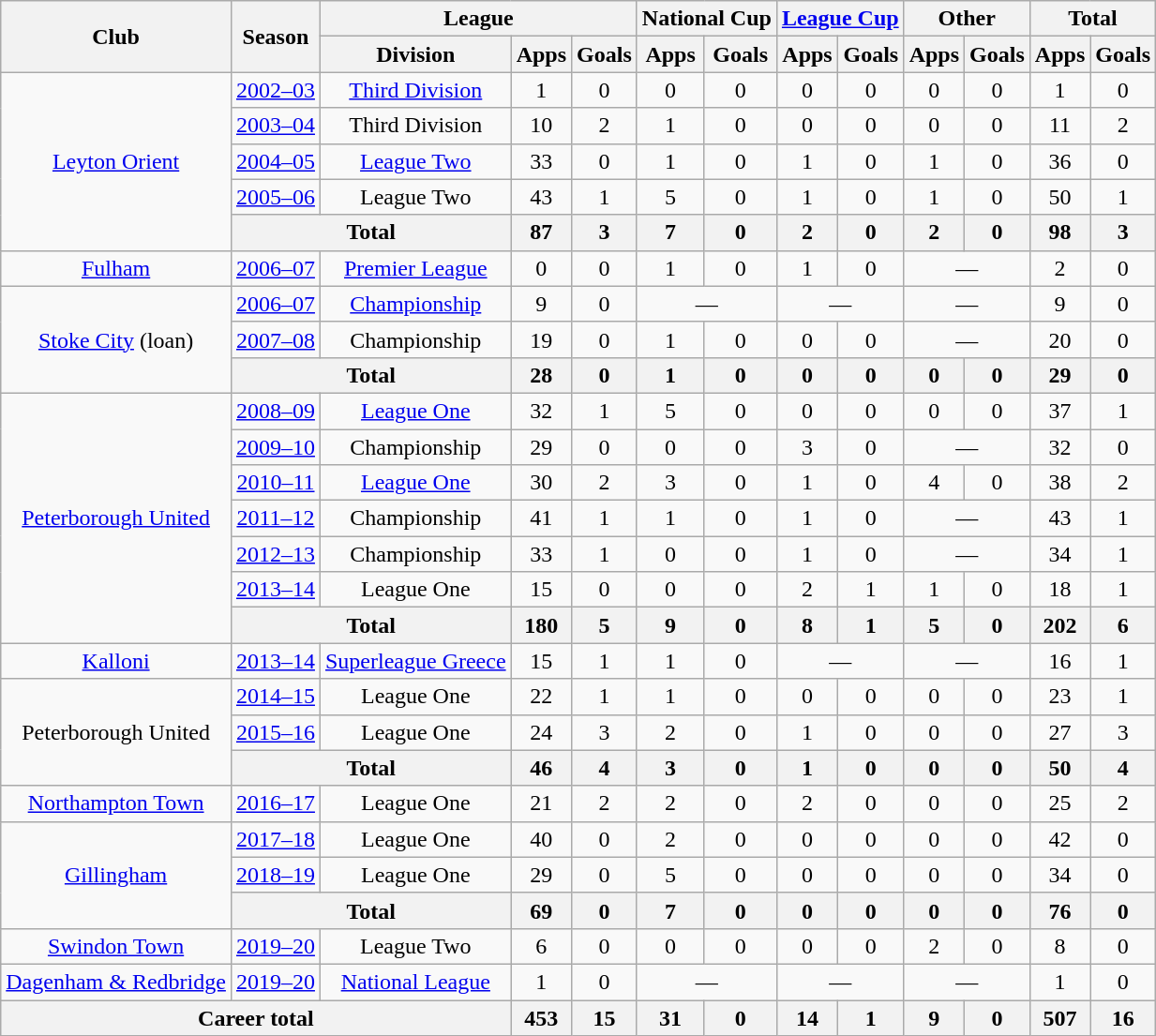<table class="wikitable" style="text-align: center">
<tr>
<th rowspan="2">Club</th>
<th rowspan="2">Season</th>
<th colspan="3">League</th>
<th colspan="2">National Cup</th>
<th colspan="2"><a href='#'>League Cup</a></th>
<th colspan="2">Other</th>
<th colspan="2">Total</th>
</tr>
<tr>
<th>Division</th>
<th>Apps</th>
<th>Goals</th>
<th>Apps</th>
<th>Goals</th>
<th>Apps</th>
<th>Goals</th>
<th>Apps</th>
<th>Goals</th>
<th>Apps</th>
<th>Goals</th>
</tr>
<tr>
<td rowspan="5"><a href='#'>Leyton Orient</a></td>
<td><a href='#'>2002–03</a></td>
<td><a href='#'>Third Division</a></td>
<td>1</td>
<td>0</td>
<td>0</td>
<td>0</td>
<td>0</td>
<td>0</td>
<td>0</td>
<td>0</td>
<td>1</td>
<td>0</td>
</tr>
<tr>
<td><a href='#'>2003–04</a></td>
<td>Third Division</td>
<td>10</td>
<td>2</td>
<td>1</td>
<td>0</td>
<td>0</td>
<td>0</td>
<td>0</td>
<td>0</td>
<td>11</td>
<td>2</td>
</tr>
<tr>
<td><a href='#'>2004–05</a></td>
<td><a href='#'>League Two</a></td>
<td>33</td>
<td>0</td>
<td>1</td>
<td>0</td>
<td>1</td>
<td>0</td>
<td>1</td>
<td>0</td>
<td>36</td>
<td>0</td>
</tr>
<tr>
<td><a href='#'>2005–06</a></td>
<td>League Two</td>
<td>43</td>
<td>1</td>
<td>5</td>
<td>0</td>
<td>1</td>
<td>0</td>
<td>1</td>
<td>0</td>
<td>50</td>
<td>1</td>
</tr>
<tr>
<th colspan="2">Total</th>
<th>87</th>
<th>3</th>
<th>7</th>
<th>0</th>
<th>2</th>
<th>0</th>
<th>2</th>
<th>0</th>
<th>98</th>
<th>3</th>
</tr>
<tr>
<td><a href='#'>Fulham</a></td>
<td><a href='#'>2006–07</a></td>
<td><a href='#'>Premier League</a></td>
<td>0</td>
<td>0</td>
<td>1</td>
<td>0</td>
<td>1</td>
<td>0</td>
<td colspan="2">—</td>
<td>2</td>
<td>0</td>
</tr>
<tr>
<td rowspan="3"><a href='#'>Stoke City</a> (loan)</td>
<td><a href='#'>2006–07</a></td>
<td><a href='#'>Championship</a></td>
<td>9</td>
<td>0</td>
<td colspan="2">—</td>
<td colspan="2">—</td>
<td colspan="2">—</td>
<td>9</td>
<td>0</td>
</tr>
<tr>
<td><a href='#'>2007–08</a></td>
<td>Championship</td>
<td>19</td>
<td>0</td>
<td>1</td>
<td>0</td>
<td>0</td>
<td>0</td>
<td colspan="2">—</td>
<td>20</td>
<td>0</td>
</tr>
<tr>
<th colspan="2">Total</th>
<th>28</th>
<th>0</th>
<th>1</th>
<th>0</th>
<th>0</th>
<th>0</th>
<th>0</th>
<th>0</th>
<th>29</th>
<th>0</th>
</tr>
<tr>
<td rowspan="7"><a href='#'>Peterborough United</a></td>
<td><a href='#'>2008–09</a></td>
<td><a href='#'>League One</a></td>
<td>32</td>
<td>1</td>
<td>5</td>
<td>0</td>
<td>0</td>
<td>0</td>
<td>0</td>
<td>0</td>
<td>37</td>
<td>1</td>
</tr>
<tr>
<td><a href='#'>2009–10</a></td>
<td>Championship</td>
<td>29</td>
<td>0</td>
<td>0</td>
<td>0</td>
<td>3</td>
<td>0</td>
<td colspan="2">—</td>
<td>32</td>
<td>0</td>
</tr>
<tr>
<td><a href='#'>2010–11</a></td>
<td><a href='#'>League One</a></td>
<td>30</td>
<td>2</td>
<td>3</td>
<td>0</td>
<td>1</td>
<td>0</td>
<td>4</td>
<td>0</td>
<td>38</td>
<td>2</td>
</tr>
<tr>
<td><a href='#'>2011–12</a></td>
<td>Championship</td>
<td>41</td>
<td>1</td>
<td>1</td>
<td>0</td>
<td>1</td>
<td>0</td>
<td colspan="2">—</td>
<td>43</td>
<td>1</td>
</tr>
<tr>
<td><a href='#'>2012–13</a></td>
<td>Championship</td>
<td>33</td>
<td>1</td>
<td>0</td>
<td>0</td>
<td>1</td>
<td>0</td>
<td colspan="2">—</td>
<td>34</td>
<td>1</td>
</tr>
<tr>
<td><a href='#'>2013–14</a></td>
<td>League One</td>
<td>15</td>
<td>0</td>
<td>0</td>
<td>0</td>
<td>2</td>
<td>1</td>
<td>1</td>
<td>0</td>
<td>18</td>
<td>1</td>
</tr>
<tr>
<th colspan="2">Total</th>
<th>180</th>
<th>5</th>
<th>9</th>
<th>0</th>
<th>8</th>
<th>1</th>
<th>5</th>
<th>0</th>
<th>202</th>
<th>6</th>
</tr>
<tr>
<td><a href='#'>Kalloni</a></td>
<td><a href='#'>2013–14</a></td>
<td><a href='#'>Superleague Greece</a></td>
<td>15</td>
<td>1</td>
<td>1</td>
<td>0</td>
<td colspan="2">—</td>
<td colspan="2">—</td>
<td>16</td>
<td>1</td>
</tr>
<tr>
<td rowspan=3>Peterborough United</td>
<td><a href='#'>2014–15</a></td>
<td>League One</td>
<td>22</td>
<td>1</td>
<td>1</td>
<td>0</td>
<td>0</td>
<td>0</td>
<td>0</td>
<td>0</td>
<td>23</td>
<td>1</td>
</tr>
<tr>
<td><a href='#'>2015–16</a></td>
<td>League One</td>
<td>24</td>
<td>3</td>
<td>2</td>
<td>0</td>
<td>1</td>
<td>0</td>
<td>0</td>
<td>0</td>
<td>27</td>
<td>3</td>
</tr>
<tr>
<th colspan=2>Total</th>
<th>46</th>
<th>4</th>
<th>3</th>
<th>0</th>
<th>1</th>
<th>0</th>
<th>0</th>
<th>0</th>
<th>50</th>
<th>4</th>
</tr>
<tr>
<td><a href='#'>Northampton Town</a></td>
<td><a href='#'>2016–17</a></td>
<td>League One</td>
<td>21</td>
<td>2</td>
<td>2</td>
<td>0</td>
<td>2</td>
<td>0</td>
<td>0</td>
<td>0</td>
<td>25</td>
<td>2</td>
</tr>
<tr>
<td rowspan=3><a href='#'>Gillingham</a></td>
<td><a href='#'>2017–18</a></td>
<td>League One</td>
<td>40</td>
<td>0</td>
<td>2</td>
<td>0</td>
<td>0</td>
<td>0</td>
<td>0</td>
<td>0</td>
<td>42</td>
<td>0</td>
</tr>
<tr>
<td><a href='#'>2018–19</a></td>
<td>League One</td>
<td>29</td>
<td>0</td>
<td>5</td>
<td>0</td>
<td>0</td>
<td>0</td>
<td>0</td>
<td>0</td>
<td>34</td>
<td>0</td>
</tr>
<tr>
<th colspan=2>Total</th>
<th>69</th>
<th>0</th>
<th>7</th>
<th>0</th>
<th>0</th>
<th>0</th>
<th>0</th>
<th>0</th>
<th>76</th>
<th>0</th>
</tr>
<tr>
<td><a href='#'>Swindon Town</a></td>
<td><a href='#'>2019–20</a></td>
<td>League Two</td>
<td>6</td>
<td>0</td>
<td>0</td>
<td>0</td>
<td>0</td>
<td>0</td>
<td>2</td>
<td>0</td>
<td>8</td>
<td>0</td>
</tr>
<tr>
<td><a href='#'>Dagenham & Redbridge</a></td>
<td><a href='#'>2019–20</a></td>
<td><a href='#'>National League</a></td>
<td>1</td>
<td>0</td>
<td colspan="2">—</td>
<td colspan="2">—</td>
<td colspan="2">—</td>
<td>1</td>
<td>0</td>
</tr>
<tr>
<th colspan="3">Career total</th>
<th>453</th>
<th>15</th>
<th>31</th>
<th>0</th>
<th>14</th>
<th>1</th>
<th>9</th>
<th>0</th>
<th>507</th>
<th>16</th>
</tr>
</table>
